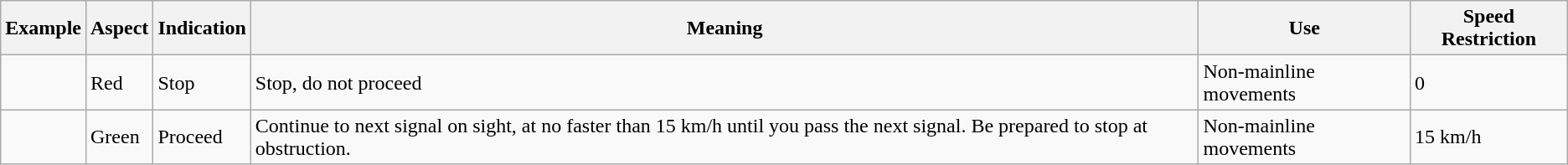<table class="wikitable">
<tr>
<th>Example</th>
<th>Aspect</th>
<th>Indication</th>
<th>Meaning</th>
<th>Use</th>
<th>Speed Restriction</th>
</tr>
<tr>
<td></td>
<td>Red</td>
<td>Stop</td>
<td>Stop, do not proceed</td>
<td>Non-mainline movements</td>
<td>0</td>
</tr>
<tr>
<td></td>
<td>Green</td>
<td>Proceed</td>
<td>Continue to next signal on sight, at no faster than 15 km/h until you pass the next signal. Be prepared to stop at obstruction.</td>
<td>Non-mainline movements</td>
<td>15 km/h</td>
</tr>
</table>
